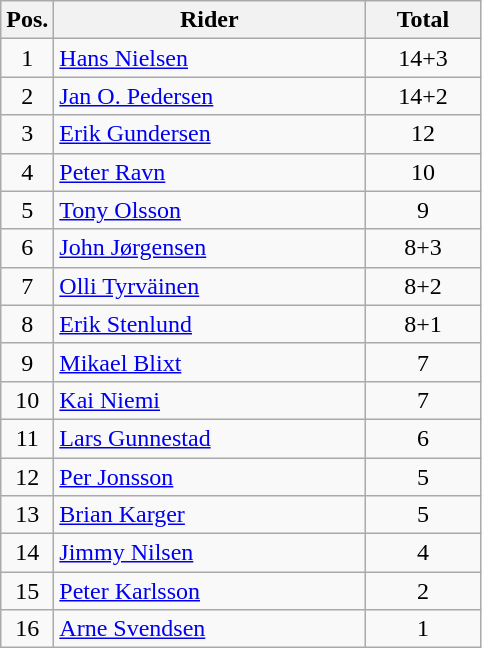<table class=wikitable>
<tr>
<th width=25px>Pos.</th>
<th width=200px>Rider</th>
<th width=70px>Total</th>
</tr>
<tr align=center >
<td>1</td>
<td align=left> <a href='#'>Hans Nielsen</a></td>
<td>14+3</td>
</tr>
<tr align=center >
<td>2</td>
<td align=left> <a href='#'>Jan O. Pedersen</a></td>
<td>14+2</td>
</tr>
<tr align=center >
<td>3</td>
<td align=left> <a href='#'>Erik Gundersen</a></td>
<td>12</td>
</tr>
<tr align=center >
<td>4</td>
<td align=left> <a href='#'>Peter Ravn</a></td>
<td>10</td>
</tr>
<tr align=center >
<td>5</td>
<td align=left> <a href='#'>Tony Olsson</a></td>
<td>9</td>
</tr>
<tr align=center >
<td>6</td>
<td align=left> <a href='#'>John Jørgensen</a></td>
<td>8+3</td>
</tr>
<tr align=center >
<td>7</td>
<td align=left> <a href='#'>Olli Tyrväinen</a></td>
<td>8+2</td>
</tr>
<tr align=center >
<td>8</td>
<td align=left> <a href='#'>Erik Stenlund</a></td>
<td>8+1</td>
</tr>
<tr align=center>
<td>9</td>
<td align=left> <a href='#'>Mikael Blixt</a></td>
<td>7</td>
</tr>
<tr align=center>
<td>10</td>
<td align=left> <a href='#'>Kai Niemi</a></td>
<td>7</td>
</tr>
<tr align=center>
<td>11</td>
<td align=left> <a href='#'>Lars Gunnestad</a></td>
<td>6</td>
</tr>
<tr align=center>
<td>12</td>
<td align=left> <a href='#'>Per Jonsson</a></td>
<td>5</td>
</tr>
<tr align=center>
<td>13</td>
<td align=left> <a href='#'>Brian Karger</a></td>
<td>5</td>
</tr>
<tr align=center>
<td>14</td>
<td align=left> <a href='#'>Jimmy Nilsen</a></td>
<td>4</td>
</tr>
<tr align=center>
<td>15</td>
<td align=left> <a href='#'>Peter Karlsson</a></td>
<td>2</td>
</tr>
<tr align=center>
<td>16</td>
<td align=left> <a href='#'>Arne Svendsen</a></td>
<td>1</td>
</tr>
</table>
